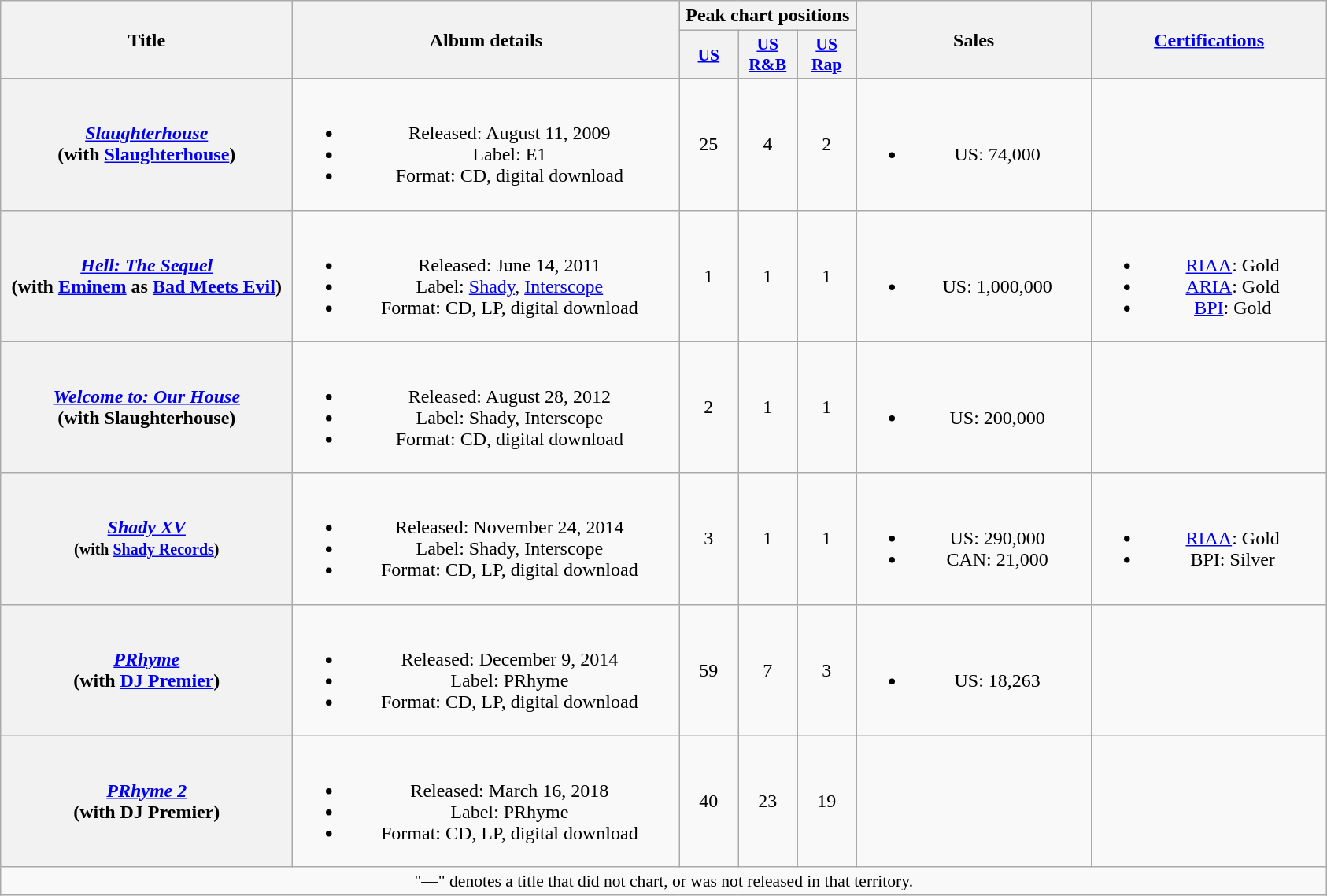<table class="wikitable plainrowheaders" style="text-align:center;">
<tr>
<th scope="col" rowspan="2" style="width:15em;">Title</th>
<th scope="col" rowspan="2" style="width:20em;">Album details</th>
<th scope="col" colspan="3">Peak chart positions</th>
<th scope="col" rowspan="2" style="width:12em;">Sales</th>
<th scope="col" rowspan="2" style="width:12em;"><a href='#'>Certifications</a></th>
</tr>
<tr>
<th scope="col" style="width:3em;font-size:90%;"><a href='#'>US</a></th>
<th scope="col" style="width:3em;font-size:90%;"><a href='#'>US R&B</a></th>
<th scope="col" style="width:3em;font-size:90%;"><a href='#'>US<br>Rap</a></th>
</tr>
<tr>
<th scope="row"><em><a href='#'>Slaughterhouse</a></em><br><span>(with <a href='#'>Slaughterhouse</a>)</span></th>
<td><br><ul><li>Released: August 11, 2009</li><li>Label: E1</li><li>Format: CD, digital download</li></ul></td>
<td>25</td>
<td>4</td>
<td>2</td>
<td><br><ul><li>US: 74,000</li></ul></td>
<td></td>
</tr>
<tr>
<th scope="row"><em><a href='#'>Hell: The Sequel</a></em><br><span>(with <a href='#'>Eminem</a> as <a href='#'>Bad Meets Evil</a>)</span></th>
<td><br><ul><li>Released: June 14, 2011</li><li>Label: <a href='#'>Shady</a>, <a href='#'>Interscope</a></li><li>Format: CD, LP, digital download</li></ul></td>
<td>1</td>
<td>1</td>
<td>1</td>
<td><br><ul><li>US: 1,000,000</li></ul></td>
<td><br><ul><li><a href='#'>RIAA</a>: Gold</li><li><a href='#'>ARIA</a>: Gold</li><li><a href='#'>BPI</a>: Gold</li></ul></td>
</tr>
<tr>
<th scope="row"><em><a href='#'>Welcome to: Our House</a></em><br><span>(with Slaughterhouse)</span></th>
<td><br><ul><li>Released: August 28, 2012</li><li>Label: Shady, Interscope</li><li>Format: CD, digital download</li></ul></td>
<td>2</td>
<td>1</td>
<td>1</td>
<td><br><ul><li>US: 200,000</li></ul></td>
<td></td>
</tr>
<tr>
<th scope="row"><em><a href='#'>Shady XV</a></em><br><small>(with <a href='#'>Shady Records</a>)</small></th>
<td><br><ul><li>Released: November 24, 2014</li><li>Label: Shady, Interscope</li><li>Format: CD, LP, digital download</li></ul></td>
<td>3</td>
<td>1</td>
<td>1</td>
<td><br><ul><li>US: 290,000</li><li>CAN: 21,000</li></ul></td>
<td><br><ul><li><a href='#'>RIAA</a>: Gold</li><li>BPI: Silver</li></ul></td>
</tr>
<tr>
<th scope="row"><em><a href='#'>PRhyme</a></em><br><span>(with <a href='#'>DJ Premier</a>)</span></th>
<td><br><ul><li>Released: December 9, 2014</li><li>Label: PRhyme</li><li>Format: CD, LP, digital download</li></ul></td>
<td>59</td>
<td>7</td>
<td>3</td>
<td><br><ul><li>US: 18,263</li></ul></td>
<td></td>
</tr>
<tr>
<th scope="row"><em><a href='#'>PRhyme 2</a></em><br><span>(with DJ Premier)</span></th>
<td><br><ul><li>Released: March 16, 2018</li><li>Label: PRhyme</li><li>Format: CD, LP, digital download</li></ul></td>
<td>40</td>
<td>23</td>
<td>19</td>
<td></td>
<td></td>
</tr>
<tr>
<td colspan="14" style="font-size:90%">"—" denotes a title that did not chart, or was not released in that territory.</td>
</tr>
</table>
